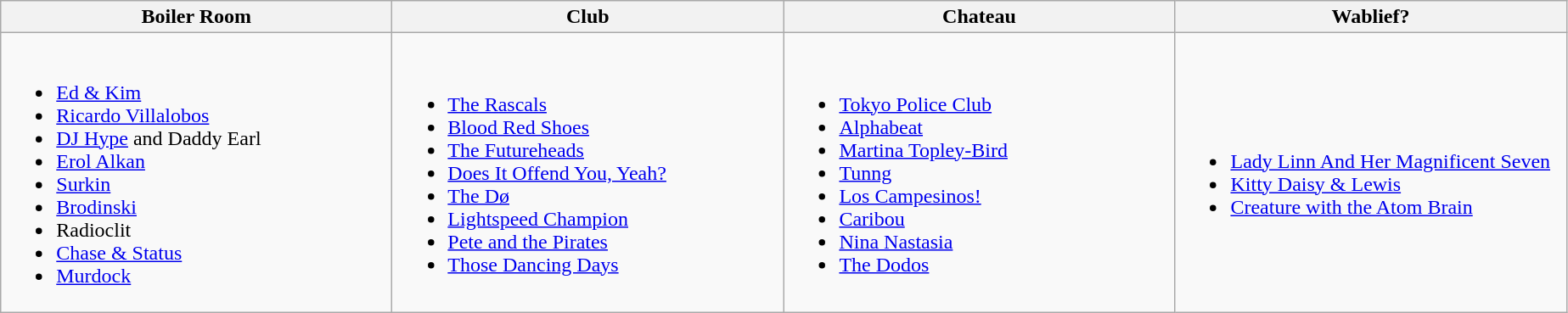<table class="wikitable">
<tr>
<th width="300" rowspan="1">Boiler Room</th>
<th width="300" rowspan="1">Club</th>
<th width="300" rowspan="1">Chateau</th>
<th width="300" rowspan="1">Wablief?</th>
</tr>
<tr>
<td><br><ul><li><a href='#'>Ed & Kim</a></li><li><a href='#'>Ricardo Villalobos</a></li><li><a href='#'>DJ Hype</a> and Daddy Earl</li><li><a href='#'>Erol Alkan</a></li><li><a href='#'>Surkin</a></li><li><a href='#'>Brodinski</a></li><li>Radioclit</li><li><a href='#'>Chase & Status</a></li><li><a href='#'>Murdock</a></li></ul></td>
<td><br><ul><li><a href='#'>The Rascals</a></li><li><a href='#'>Blood Red Shoes</a></li><li><a href='#'>The Futureheads</a></li><li><a href='#'>Does It Offend You, Yeah?</a></li><li><a href='#'>The Dø</a></li><li><a href='#'>Lightspeed Champion</a></li><li><a href='#'>Pete and the Pirates</a></li><li><a href='#'>Those Dancing Days</a></li></ul></td>
<td><br><ul><li><a href='#'>Tokyo Police Club</a></li><li><a href='#'>Alphabeat</a></li><li><a href='#'>Martina Topley-Bird</a></li><li><a href='#'>Tunng</a></li><li><a href='#'>Los Campesinos!</a></li><li><a href='#'>Caribou</a></li><li><a href='#'>Nina Nastasia</a></li><li><a href='#'>The Dodos</a></li></ul></td>
<td><br><ul><li><a href='#'>Lady Linn And Her Magnificent Seven</a></li><li><a href='#'>Kitty Daisy & Lewis</a></li><li><a href='#'>Creature with the Atom Brain</a></li></ul></td>
</tr>
</table>
